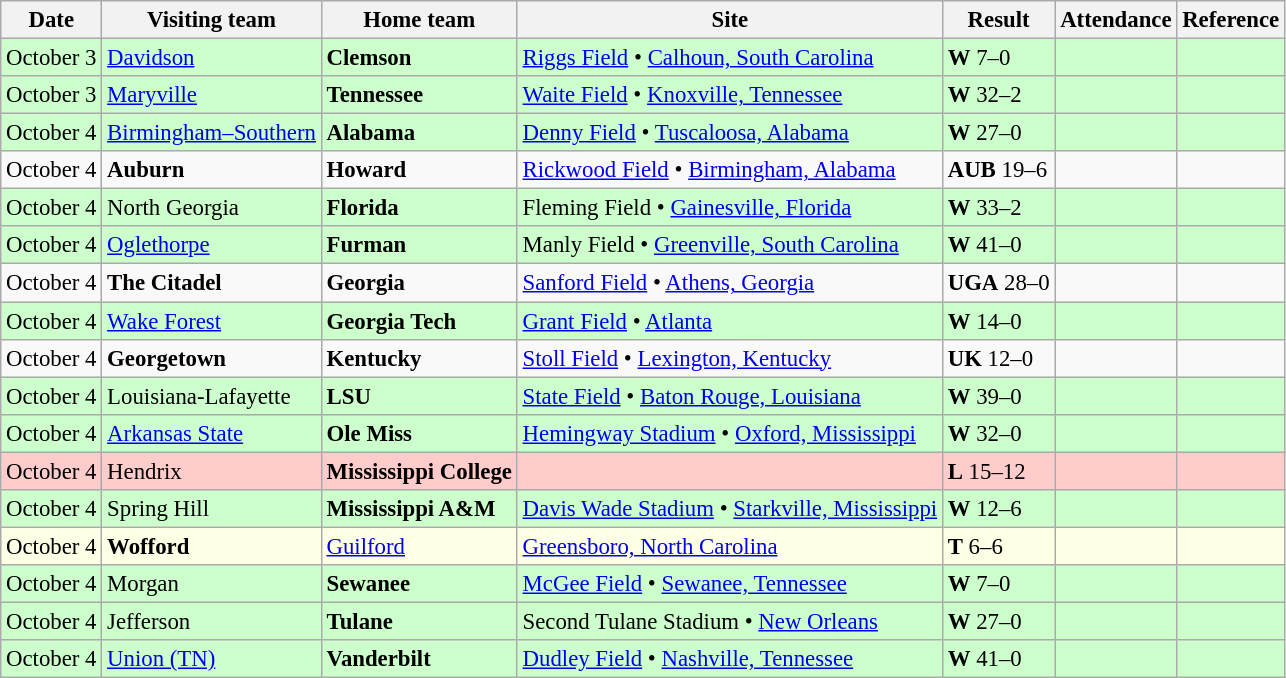<table class="wikitable" style="font-size:95%;">
<tr>
<th>Date</th>
<th>Visiting team</th>
<th>Home team</th>
<th>Site</th>
<th>Result</th>
<th>Attendance</th>
<th class="unsortable">Reference</th>
</tr>
<tr bgcolor=ccffcc>
<td>October 3</td>
<td><a href='#'>Davidson</a></td>
<td><strong>Clemson</strong></td>
<td><a href='#'>Riggs Field</a> • <a href='#'>Calhoun, South Carolina</a></td>
<td><strong>W</strong> 7–0</td>
<td></td>
<td></td>
</tr>
<tr bgcolor=ccffcc>
<td>October 3</td>
<td><a href='#'>Maryville</a></td>
<td><strong>Tennessee</strong></td>
<td><a href='#'>Waite Field</a> • <a href='#'>Knoxville, Tennessee</a></td>
<td><strong>W</strong> 32–2</td>
<td></td>
<td></td>
</tr>
<tr bgcolor=ccffcc>
<td>October 4</td>
<td><a href='#'>Birmingham–Southern</a></td>
<td><strong>Alabama</strong></td>
<td><a href='#'>Denny Field</a> • <a href='#'>Tuscaloosa, Alabama</a></td>
<td><strong>W</strong> 27–0</td>
<td></td>
<td></td>
</tr>
<tr bgcolor=>
<td>October 4</td>
<td><strong>Auburn</strong></td>
<td><strong>Howard</strong></td>
<td><a href='#'>Rickwood Field</a> • <a href='#'>Birmingham, Alabama</a></td>
<td><strong>AUB</strong> 19–6</td>
<td></td>
<td></td>
</tr>
<tr bgcolor=ccffcc>
<td>October 4</td>
<td>North Georgia</td>
<td><strong>Florida</strong></td>
<td>Fleming Field • <a href='#'>Gainesville, Florida</a></td>
<td><strong>W</strong> 33–2</td>
<td></td>
<td></td>
</tr>
<tr bgcolor=ccffcc>
<td>October 4</td>
<td><a href='#'>Oglethorpe</a></td>
<td><strong>Furman</strong></td>
<td>Manly Field • <a href='#'>Greenville, South Carolina</a></td>
<td><strong>W</strong> 41–0</td>
<td></td>
<td></td>
</tr>
<tr bgcolor=>
<td>October 4</td>
<td><strong>The Citadel</strong></td>
<td><strong>Georgia</strong></td>
<td><a href='#'>Sanford Field</a> • <a href='#'>Athens, Georgia</a></td>
<td><strong>UGA</strong> 28–0</td>
<td></td>
<td></td>
</tr>
<tr bgcolor=ccffcc>
<td>October 4</td>
<td><a href='#'>Wake Forest</a></td>
<td><strong>Georgia Tech</strong></td>
<td><a href='#'>Grant Field</a> • <a href='#'>Atlanta</a></td>
<td><strong>W</strong> 14–0</td>
<td></td>
<td></td>
</tr>
<tr bgcolor=>
<td>October 4</td>
<td><strong>Georgetown</strong></td>
<td><strong>Kentucky</strong></td>
<td><a href='#'>Stoll Field</a> • <a href='#'>Lexington, Kentucky</a></td>
<td><strong>UK</strong> 12–0</td>
<td></td>
<td></td>
</tr>
<tr bgcolor=ccffcc>
<td>October 4</td>
<td>Louisiana-Lafayette</td>
<td><strong>LSU</strong></td>
<td><a href='#'>State Field</a> • <a href='#'>Baton Rouge, Louisiana</a></td>
<td><strong>W</strong> 39–0</td>
<td></td>
<td></td>
</tr>
<tr bgcolor=ccffcc>
<td>October 4</td>
<td><a href='#'>Arkansas State</a></td>
<td><strong>Ole Miss</strong></td>
<td><a href='#'>Hemingway Stadium</a> • <a href='#'>Oxford, Mississippi</a></td>
<td><strong>W</strong> 32–0</td>
<td></td>
<td></td>
</tr>
<tr bgcolor=ffcccc>
<td>October 4</td>
<td>Hendrix</td>
<td><strong>Mississippi College</strong></td>
<td></td>
<td><strong>L</strong> 15–12</td>
<td></td>
<td></td>
</tr>
<tr bgcolor=ccffcc>
<td>October 4</td>
<td>Spring Hill</td>
<td><strong>Mississippi A&M</strong></td>
<td><a href='#'>Davis Wade Stadium</a> • <a href='#'>Starkville, Mississippi</a></td>
<td><strong>W</strong> 12–6</td>
<td></td>
<td></td>
</tr>
<tr bgcolor=ffffe6>
<td>October 4</td>
<td><strong>Wofford</strong></td>
<td><a href='#'>Guilford</a></td>
<td><a href='#'>Greensboro, North Carolina</a></td>
<td><strong>T</strong> 6–6</td>
<td></td>
<td></td>
</tr>
<tr bgcolor=ccffcc>
<td>October 4</td>
<td>Morgan</td>
<td><strong>Sewanee</strong></td>
<td><a href='#'>McGee Field</a> • <a href='#'>Sewanee, Tennessee</a></td>
<td><strong>W</strong> 7–0</td>
<td></td>
<td></td>
</tr>
<tr bgcolor=ccffcc>
<td>October 4</td>
<td>Jefferson</td>
<td><strong>Tulane</strong></td>
<td>Second Tulane Stadium • <a href='#'>New Orleans</a></td>
<td><strong>W</strong> 27–0</td>
<td></td>
<td></td>
</tr>
<tr bgcolor=ccffcc>
<td>October 4</td>
<td><a href='#'>Union (TN)</a></td>
<td><strong>Vanderbilt</strong></td>
<td><a href='#'>Dudley Field</a> • <a href='#'>Nashville, Tennessee</a></td>
<td><strong>W</strong> 41–0</td>
<td></td>
<td></td>
</tr>
</table>
